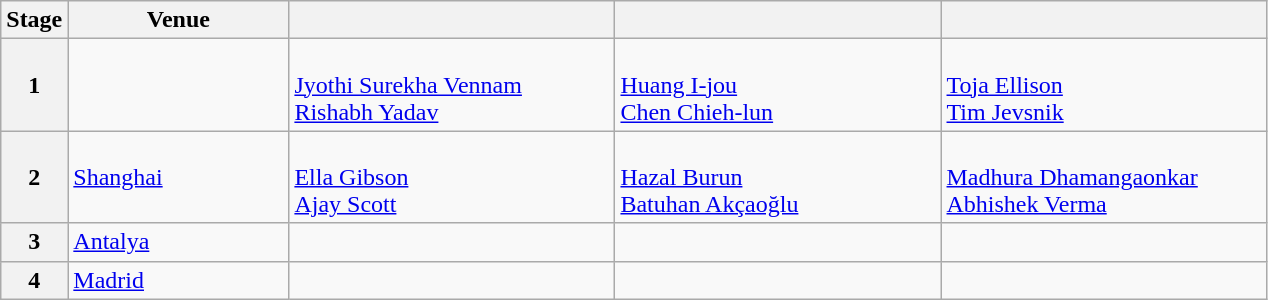<table class="wikitable">
<tr>
<th>Stage</th>
<th width=140>Venue</th>
<th width=210></th>
<th width=210></th>
<th width=210></th>
</tr>
<tr>
<th>1</th>
<td></td>
<td> <br> <a href='#'>Jyothi Surekha Vennam</a> <br> <a href='#'>Rishabh Yadav</a></td>
<td> <br> <a href='#'>Huang I-jou</a> <br> <a href='#'>Chen Chieh-lun</a></td>
<td> <br> <a href='#'>Toja Ellison</a> <br> <a href='#'>Tim Jevsnik</a></td>
</tr>
<tr>
<th>2</th>
<td> <a href='#'>Shanghai</a></td>
<td> <br> <a href='#'>Ella Gibson</a> <br> <a href='#'>Ajay Scott</a></td>
<td> <br> <a href='#'>Hazal Burun</a> <br> <a href='#'>Batuhan Akçaoğlu</a></td>
<td> <br> <a href='#'>Madhura Dhamangaonkar</a> <br> <a href='#'>Abhishek Verma</a></td>
</tr>
<tr>
<th>3</th>
<td> <a href='#'>Antalya</a></td>
<td></td>
<td></td>
<td></td>
</tr>
<tr>
<th>4</th>
<td> <a href='#'>Madrid</a></td>
<td></td>
<td></td>
<td></td>
</tr>
</table>
